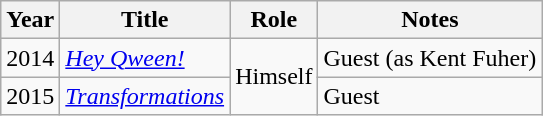<table class="wikitable sortable">
<tr>
<th>Year</th>
<th>Title</th>
<th>Role</th>
<th class="unsortable">Notes</th>
</tr>
<tr>
<td>2014</td>
<td><em><a href='#'>Hey Qween!</a></em></td>
<td rowspan="2">Himself</td>
<td>Guest (as Kent Fuher)</td>
</tr>
<tr>
<td>2015</td>
<td><a href='#'><em>Transformations</em></a></td>
<td>Guest</td>
</tr>
</table>
